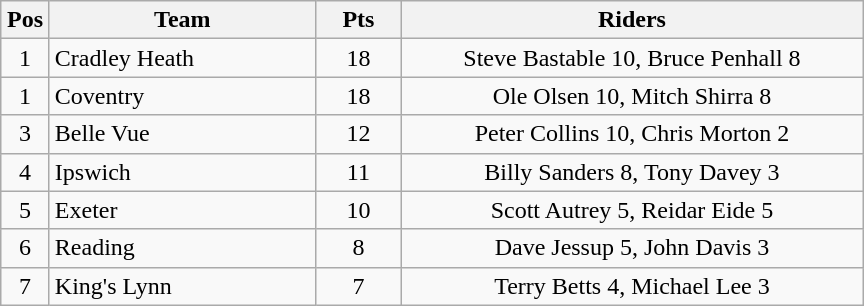<table class=wikitable>
<tr>
<th width=25px>Pos</th>
<th width=170px>Team</th>
<th width=50px>Pts</th>
<th width=300px>Riders</th>
</tr>
<tr align=center>
<td>1</td>
<td align=left>Cradley Heath</td>
<td>18</td>
<td>Steve Bastable 10, Bruce Penhall 8</td>
</tr>
<tr align=center>
<td>1</td>
<td align=left>Coventry</td>
<td>18</td>
<td>Ole Olsen 10, Mitch Shirra 8</td>
</tr>
<tr align=center>
<td>3</td>
<td align=left>Belle Vue</td>
<td>12</td>
<td>Peter Collins 10, Chris Morton 2</td>
</tr>
<tr align=center>
<td>4</td>
<td align=left>Ipswich</td>
<td>11</td>
<td>Billy Sanders 8, Tony Davey 3</td>
</tr>
<tr align=center>
<td>5</td>
<td align=left>Exeter</td>
<td>10</td>
<td>Scott Autrey 5, Reidar Eide 5</td>
</tr>
<tr align=center>
<td>6</td>
<td align=left>Reading</td>
<td>8</td>
<td>Dave Jessup 5, John Davis 3</td>
</tr>
<tr align=center>
<td>7</td>
<td align=left>King's Lynn</td>
<td>7</td>
<td>Terry Betts 4, Michael Lee 3</td>
</tr>
</table>
